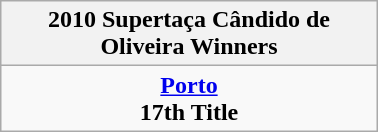<table class="wikitable" style="text-align: center; margin: 0 auto; width: 20%">
<tr>
<th>2010 Supertaça Cândido de Oliveira Winners</th>
</tr>
<tr>
<td><strong><a href='#'>Porto</a></strong><br><strong>17th Title</strong></td>
</tr>
</table>
